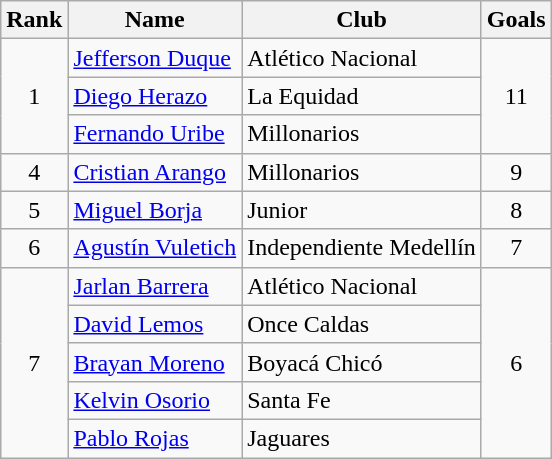<table class="wikitable" border="1">
<tr>
<th>Rank</th>
<th>Name</th>
<th>Club</th>
<th>Goals</th>
</tr>
<tr>
<td rowspan=3 align=center>1</td>
<td> <a href='#'>Jefferson Duque</a></td>
<td>Atlético Nacional</td>
<td rowspan=3 align=center>11</td>
</tr>
<tr>
<td> <a href='#'>Diego Herazo</a></td>
<td>La Equidad</td>
</tr>
<tr>
<td> <a href='#'>Fernando Uribe</a></td>
<td>Millonarios</td>
</tr>
<tr>
<td align=center>4</td>
<td> <a href='#'>Cristian Arango</a></td>
<td>Millonarios</td>
<td align=center>9</td>
</tr>
<tr>
<td align=center>5</td>
<td> <a href='#'>Miguel Borja</a></td>
<td>Junior</td>
<td align=center>8</td>
</tr>
<tr>
<td align=center>6</td>
<td> <a href='#'>Agustín Vuletich</a></td>
<td>Independiente Medellín</td>
<td align=center>7</td>
</tr>
<tr>
<td rowspan=5 align=center>7</td>
<td> <a href='#'>Jarlan Barrera</a></td>
<td>Atlético Nacional</td>
<td rowspan=5 align=center>6</td>
</tr>
<tr>
<td> <a href='#'>David Lemos</a></td>
<td>Once Caldas</td>
</tr>
<tr>
<td> <a href='#'>Brayan Moreno</a></td>
<td>Boyacá Chicó</td>
</tr>
<tr>
<td> <a href='#'>Kelvin Osorio</a></td>
<td>Santa Fe</td>
</tr>
<tr>
<td> <a href='#'>Pablo Rojas</a></td>
<td>Jaguares</td>
</tr>
</table>
